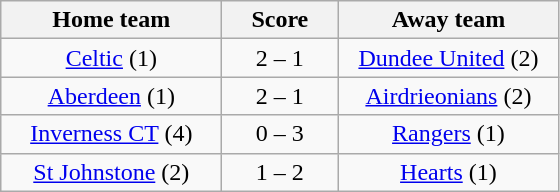<table class="wikitable" style="text-align: center">
<tr>
<th width=140>Home team</th>
<th width=70>Score</th>
<th width=140>Away team</th>
</tr>
<tr>
<td><a href='#'>Celtic</a> (1)</td>
<td>2 – 1</td>
<td><a href='#'>Dundee United</a> (2)</td>
</tr>
<tr>
<td><a href='#'>Aberdeen</a> (1)</td>
<td>2 – 1</td>
<td><a href='#'>Airdrieonians</a> (2)</td>
</tr>
<tr>
<td><a href='#'>Inverness CT</a> (4)</td>
<td>0 – 3</td>
<td><a href='#'>Rangers</a> (1)</td>
</tr>
<tr>
<td><a href='#'>St Johnstone</a> (2)</td>
<td>1 – 2</td>
<td><a href='#'>Hearts</a> (1)</td>
</tr>
</table>
